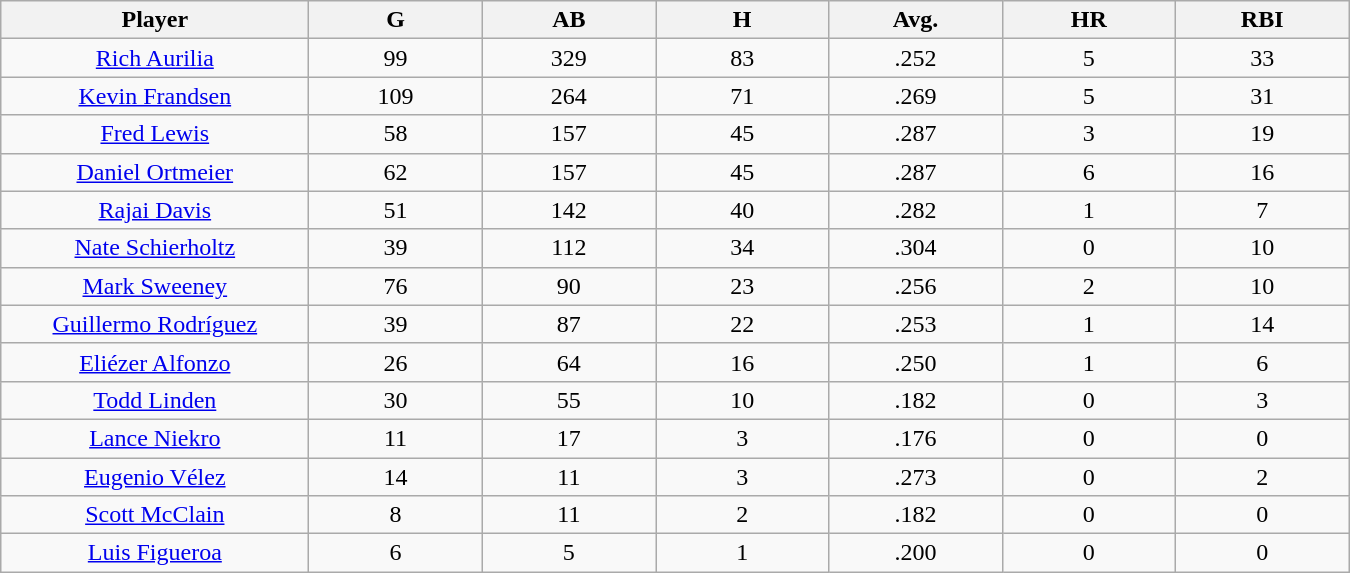<table class="wikitable sortable">
<tr>
<th bgcolor="#DDDDFF" width="16%">Player</th>
<th bgcolor="#DDDDFF" width="9%">G</th>
<th bgcolor="#DDDDFF" width="9%">AB</th>
<th bgcolor="#DDDDFF" width="9%">H</th>
<th bgcolor="#DDDDFF" width="9%">Avg.</th>
<th bgcolor="#DDDDFF" width="9%">HR</th>
<th bgcolor="#DDDDFF" width="9%">RBI</th>
</tr>
<tr align=center>
<td><a href='#'>Rich Aurilia</a></td>
<td>99</td>
<td>329</td>
<td>83</td>
<td>.252</td>
<td>5</td>
<td>33</td>
</tr>
<tr align=center>
<td><a href='#'>Kevin Frandsen</a></td>
<td>109</td>
<td>264</td>
<td>71</td>
<td>.269</td>
<td>5</td>
<td>31</td>
</tr>
<tr align=center>
<td><a href='#'>Fred Lewis</a></td>
<td>58</td>
<td>157</td>
<td>45</td>
<td>.287</td>
<td>3</td>
<td>19</td>
</tr>
<tr align=center>
<td><a href='#'>Daniel Ortmeier</a></td>
<td>62</td>
<td>157</td>
<td>45</td>
<td>.287</td>
<td>6</td>
<td>16</td>
</tr>
<tr align=center>
<td><a href='#'>Rajai Davis</a></td>
<td>51</td>
<td>142</td>
<td>40</td>
<td>.282</td>
<td>1</td>
<td>7</td>
</tr>
<tr align=center>
<td><a href='#'>Nate Schierholtz</a></td>
<td>39</td>
<td>112</td>
<td>34</td>
<td>.304</td>
<td>0</td>
<td>10</td>
</tr>
<tr align=center>
<td><a href='#'>Mark Sweeney</a></td>
<td>76</td>
<td>90</td>
<td>23</td>
<td>.256</td>
<td>2</td>
<td>10</td>
</tr>
<tr align=center>
<td><a href='#'>Guillermo Rodríguez</a></td>
<td>39</td>
<td>87</td>
<td>22</td>
<td>.253</td>
<td>1</td>
<td>14</td>
</tr>
<tr align=center>
<td><a href='#'>Eliézer Alfonzo</a></td>
<td>26</td>
<td>64</td>
<td>16</td>
<td>.250</td>
<td>1</td>
<td>6</td>
</tr>
<tr align=center>
<td><a href='#'>Todd Linden</a></td>
<td>30</td>
<td>55</td>
<td>10</td>
<td>.182</td>
<td>0</td>
<td>3</td>
</tr>
<tr align=center>
<td><a href='#'>Lance Niekro</a></td>
<td>11</td>
<td>17</td>
<td>3</td>
<td>.176</td>
<td>0</td>
<td>0</td>
</tr>
<tr align=center>
<td><a href='#'>Eugenio Vélez</a></td>
<td>14</td>
<td>11</td>
<td>3</td>
<td>.273</td>
<td>0</td>
<td>2</td>
</tr>
<tr align=center>
<td><a href='#'>Scott McClain</a></td>
<td>8</td>
<td>11</td>
<td>2</td>
<td>.182</td>
<td>0</td>
<td>0</td>
</tr>
<tr align=center>
<td><a href='#'>Luis Figueroa</a></td>
<td>6</td>
<td>5</td>
<td>1</td>
<td>.200</td>
<td>0</td>
<td>0</td>
</tr>
</table>
